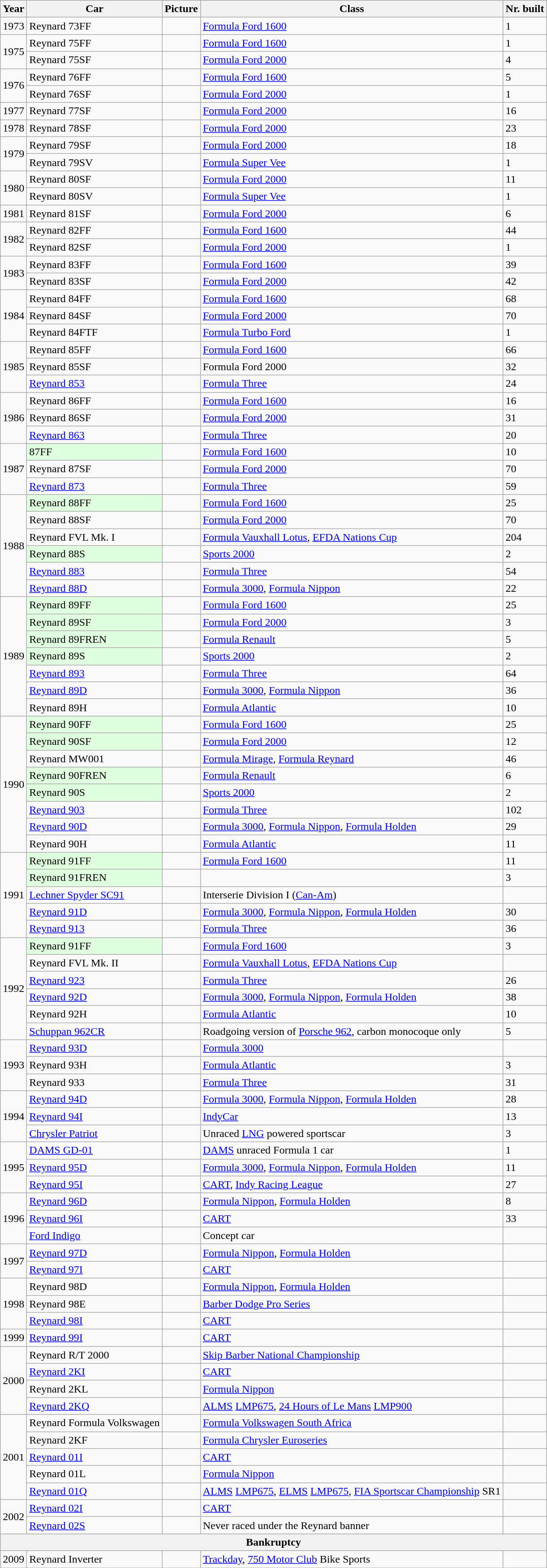<table class="wikitable">
<tr>
<th>Year</th>
<th>Car</th>
<th>Picture</th>
<th>Class</th>
<th>Nr. built</th>
</tr>
<tr>
<td>1973</td>
<td>Reynard 73FF</td>
<td></td>
<td><a href='#'>Formula Ford 1600</a></td>
<td>1</td>
</tr>
<tr>
<td rowspan=2>1975</td>
<td>Reynard 75FF</td>
<td></td>
<td><a href='#'>Formula Ford 1600</a></td>
<td>1</td>
</tr>
<tr>
<td>Reynard 75SF</td>
<td></td>
<td><a href='#'>Formula Ford 2000</a></td>
<td>4</td>
</tr>
<tr>
<td rowspan=2>1976</td>
<td>Reynard 76FF</td>
<td></td>
<td><a href='#'>Formula Ford 1600</a></td>
<td>5</td>
</tr>
<tr>
<td>Reynard 76SF</td>
<td></td>
<td><a href='#'>Formula Ford 2000</a></td>
<td>1</td>
</tr>
<tr>
<td>1977</td>
<td>Reynard 77SF</td>
<td></td>
<td><a href='#'>Formula Ford 2000</a></td>
<td>16</td>
</tr>
<tr>
<td>1978</td>
<td>Reynard 78SF</td>
<td></td>
<td><a href='#'>Formula Ford 2000</a></td>
<td>23</td>
</tr>
<tr>
<td rowspan=2>1979</td>
<td>Reynard 79SF</td>
<td></td>
<td><a href='#'>Formula Ford 2000</a></td>
<td>18</td>
</tr>
<tr>
<td>Reynard 79SV</td>
<td></td>
<td><a href='#'>Formula Super Vee</a></td>
<td>1</td>
</tr>
<tr>
<td rowspan=2>1980</td>
<td>Reynard 80SF</td>
<td></td>
<td><a href='#'>Formula Ford 2000</a></td>
<td>11</td>
</tr>
<tr>
<td>Reynard 80SV</td>
<td></td>
<td><a href='#'>Formula Super Vee</a></td>
<td>1</td>
</tr>
<tr>
<td>1981</td>
<td>Reynard 81SF</td>
<td></td>
<td><a href='#'>Formula Ford 2000</a></td>
<td>6</td>
</tr>
<tr>
<td rowspan=2>1982</td>
<td>Reynard 82FF</td>
<td></td>
<td><a href='#'>Formula Ford 1600</a></td>
<td>44</td>
</tr>
<tr>
<td>Reynard 82SF</td>
<td></td>
<td><a href='#'>Formula Ford 2000</a></td>
<td>1</td>
</tr>
<tr>
<td rowspan=2>1983</td>
<td>Reynard 83FF</td>
<td></td>
<td><a href='#'>Formula Ford 1600</a></td>
<td>39</td>
</tr>
<tr>
<td>Reynard 83SF</td>
<td></td>
<td><a href='#'>Formula Ford 2000</a></td>
<td>42</td>
</tr>
<tr>
<td rowspan=3>1984</td>
<td>Reynard 84FF</td>
<td></td>
<td><a href='#'>Formula Ford 1600</a></td>
<td>68</td>
</tr>
<tr>
<td>Reynard 84SF</td>
<td></td>
<td><a href='#'>Formula Ford 2000</a></td>
<td>70</td>
</tr>
<tr>
<td>Reynard 84FTF</td>
<td></td>
<td><a href='#'>Formula Turbo Ford</a></td>
<td>1</td>
</tr>
<tr>
<td rowspan=3>1985</td>
<td>Reynard 85FF</td>
<td></td>
<td><a href='#'>Formula Ford 1600</a></td>
<td>66</td>
</tr>
<tr>
<td>Reynard 85SF</td>
<td></td>
<td>Formula Ford 2000</td>
<td>32</td>
</tr>
<tr>
<td><a href='#'>Reynard 853</a></td>
<td></td>
<td><a href='#'>Formula Three</a></td>
<td>24</td>
</tr>
<tr>
<td rowspan=3>1986</td>
<td>Reynard 86FF</td>
<td></td>
<td><a href='#'>Formula Ford 1600</a></td>
<td>16</td>
</tr>
<tr>
<td>Reynard 86SF</td>
<td></td>
<td><a href='#'>Formula Ford 2000</a></td>
<td>31</td>
</tr>
<tr>
<td><a href='#'>Reynard 863</a></td>
<td></td>
<td><a href='#'>Formula Three</a></td>
<td>20</td>
</tr>
<tr>
<td rowspan=3>1987</td>
<td style="background:#DFFFDF;">87FF</td>
<td></td>
<td><a href='#'>Formula Ford 1600</a></td>
<td>10</td>
</tr>
<tr>
<td>Reynard 87SF</td>
<td></td>
<td><a href='#'>Formula Ford 2000</a></td>
<td>70</td>
</tr>
<tr>
<td><a href='#'>Reynard 873</a></td>
<td></td>
<td><a href='#'>Formula Three</a></td>
<td>59</td>
</tr>
<tr>
<td rowspan=6>1988</td>
<td style="background:#DFFFDF;">Reynard 88FF</td>
<td></td>
<td><a href='#'>Formula Ford 1600</a></td>
<td>25</td>
</tr>
<tr>
<td>Reynard 88SF</td>
<td></td>
<td><a href='#'>Formula Ford 2000</a></td>
<td>70</td>
</tr>
<tr>
<td>Reynard FVL Mk. I</td>
<td></td>
<td><a href='#'>Formula Vauxhall Lotus</a>, <a href='#'>EFDA Nations Cup</a></td>
<td>204</td>
</tr>
<tr>
<td style="background:#DFFFDF;">Reynard 88S</td>
<td></td>
<td><a href='#'>Sports 2000</a></td>
<td>2</td>
</tr>
<tr>
<td><a href='#'>Reynard 883</a></td>
<td></td>
<td><a href='#'>Formula Three</a></td>
<td>54</td>
</tr>
<tr>
<td><a href='#'>Reynard 88D</a></td>
<td></td>
<td><a href='#'>Formula 3000</a>, <a href='#'>Formula Nippon</a></td>
<td>22</td>
</tr>
<tr>
<td rowspan=7>1989</td>
<td style="background:#DFFFDF;">Reynard 89FF</td>
<td></td>
<td><a href='#'>Formula Ford 1600</a></td>
<td>25</td>
</tr>
<tr>
<td style="background:#DFFFDF;">Reynard 89SF</td>
<td></td>
<td><a href='#'>Formula Ford 2000</a></td>
<td>3</td>
</tr>
<tr>
<td style="background:#DFFFDF;">Reynard 89FREN</td>
<td></td>
<td><a href='#'>Formula Renault</a></td>
<td>5</td>
</tr>
<tr>
<td style="background:#DFFFDF;">Reynard 89S</td>
<td></td>
<td><a href='#'>Sports 2000</a></td>
<td>2</td>
</tr>
<tr>
<td><a href='#'>Reynard 893</a></td>
<td></td>
<td><a href='#'>Formula Three</a></td>
<td>64</td>
</tr>
<tr>
<td><a href='#'>Reynard 89D</a></td>
<td></td>
<td><a href='#'>Formula 3000</a>, <a href='#'>Formula Nippon</a></td>
<td>36</td>
</tr>
<tr>
<td>Reynard 89H</td>
<td></td>
<td><a href='#'>Formula Atlantic</a></td>
<td>10</td>
</tr>
<tr>
<td rowspan=8>1990</td>
<td style="background:#DFFFDF;">Reynard 90FF</td>
<td></td>
<td><a href='#'>Formula Ford 1600</a></td>
<td>25</td>
</tr>
<tr>
<td style="background:#DFFFDF;">Reynard 90SF</td>
<td></td>
<td><a href='#'>Formula Ford 2000</a></td>
<td>12</td>
</tr>
<tr>
<td>Reynard MW001</td>
<td></td>
<td><a href='#'>Formula Mirage</a>, <a href='#'>Formula Reynard</a></td>
<td>46</td>
</tr>
<tr>
<td style="background:#DFFFDF;">Reynard 90FREN</td>
<td></td>
<td><a href='#'>Formula Renault</a></td>
<td>6</td>
</tr>
<tr>
<td style="background:#DFFFDF;">Reynard 90S</td>
<td></td>
<td><a href='#'>Sports 2000</a></td>
<td>2</td>
</tr>
<tr>
<td><a href='#'>Reynard 903</a></td>
<td></td>
<td><a href='#'>Formula Three</a></td>
<td>102</td>
</tr>
<tr>
<td><a href='#'>Reynard 90D</a></td>
<td></td>
<td><a href='#'>Formula 3000</a>, <a href='#'>Formula Nippon</a>, <a href='#'>Formula Holden</a></td>
<td>29</td>
</tr>
<tr>
<td>Reynard 90H</td>
<td></td>
<td><a href='#'>Formula Atlantic</a></td>
<td>11</td>
</tr>
<tr>
<td rowspan=5>1991</td>
<td style="background:#DFFFDF;">Reynard 91FF</td>
<td></td>
<td><a href='#'>Formula Ford 1600</a></td>
<td>11</td>
</tr>
<tr>
<td style="background:#DFFFDF;">Reynard 91FREN</td>
<td></td>
<td></td>
<td>3</td>
</tr>
<tr>
<td><a href='#'>Lechner Spyder SC91</a></td>
<td></td>
<td>Interserie Division I (<a href='#'>Can-Am</a>)</td>
<td></td>
</tr>
<tr>
<td><a href='#'>Reynard 91D</a></td>
<td></td>
<td><a href='#'>Formula 3000</a>, <a href='#'>Formula Nippon</a>, <a href='#'>Formula Holden</a></td>
<td>30</td>
</tr>
<tr>
<td><a href='#'>Reynard 913</a></td>
<td></td>
<td><a href='#'>Formula Three</a></td>
<td>36</td>
</tr>
<tr>
<td rowspan=6>1992</td>
<td style="background:#DFFFDF;">Reynard 91FF</td>
<td></td>
<td><a href='#'>Formula Ford 1600</a></td>
<td>3</td>
</tr>
<tr>
<td>Reynard FVL Mk. II</td>
<td></td>
<td><a href='#'>Formula Vauxhall Lotus</a>, <a href='#'>EFDA Nations Cup</a></td>
<td></td>
</tr>
<tr>
<td><a href='#'>Reynard 923</a></td>
<td></td>
<td><a href='#'>Formula Three</a></td>
<td>26</td>
</tr>
<tr>
<td><a href='#'>Reynard 92D</a></td>
<td></td>
<td><a href='#'>Formula 3000</a>, <a href='#'>Formula Nippon</a>, <a href='#'>Formula Holden</a></td>
<td>38</td>
</tr>
<tr>
<td>Reynard 92H</td>
<td></td>
<td><a href='#'>Formula Atlantic</a></td>
<td>10</td>
</tr>
<tr>
<td><a href='#'>Schuppan 962CR</a></td>
<td></td>
<td>Roadgoing version of <a href='#'>Porsche 962</a>, carbon monocoque only</td>
<td>5</td>
</tr>
<tr>
<td rowspan=3>1993</td>
<td><a href='#'>Reynard 93D</a></td>
<td></td>
<td><a href='#'>Formula 3000</a></td>
<td></td>
</tr>
<tr>
<td>Reynard 93H</td>
<td></td>
<td><a href='#'>Formula Atlantic</a></td>
<td>3</td>
</tr>
<tr>
<td>Reynard 933</td>
<td></td>
<td><a href='#'>Formula Three</a></td>
<td>31</td>
</tr>
<tr>
<td rowspan=3>1994</td>
<td><a href='#'>Reynard 94D</a></td>
<td></td>
<td><a href='#'>Formula 3000</a>, <a href='#'>Formula Nippon</a>, <a href='#'>Formula Holden</a></td>
<td>28</td>
</tr>
<tr>
<td><a href='#'>Reynard 94I</a></td>
<td></td>
<td><a href='#'>IndyCar</a></td>
<td>13</td>
</tr>
<tr>
<td><a href='#'>Chrysler Patriot</a></td>
<td></td>
<td>Unraced <a href='#'>LNG</a> powered sportscar</td>
<td>3</td>
</tr>
<tr>
<td rowspan=3>1995</td>
<td><a href='#'>DAMS GD-01</a></td>
<td></td>
<td><a href='#'>DAMS</a> unraced Formula 1 car</td>
<td>1</td>
</tr>
<tr>
<td><a href='#'>Reynard 95D</a></td>
<td></td>
<td><a href='#'>Formula 3000</a>, <a href='#'>Formula Nippon</a>, <a href='#'>Formula Holden</a></td>
<td>11</td>
</tr>
<tr>
<td><a href='#'>Reynard 95I</a></td>
<td></td>
<td><a href='#'>CART</a>, <a href='#'>Indy Racing League</a></td>
<td>27</td>
</tr>
<tr>
<td rowspan="3">1996</td>
<td><a href='#'>Reynard 96D</a></td>
<td></td>
<td><a href='#'>Formula Nippon</a>, <a href='#'>Formula Holden</a></td>
<td>8</td>
</tr>
<tr>
<td><a href='#'>Reynard 96I</a></td>
<td></td>
<td><a href='#'>CART</a></td>
<td>33</td>
</tr>
<tr>
<td><a href='#'>Ford Indigo</a></td>
<td></td>
<td>Concept car</td>
<td></td>
</tr>
<tr>
<td rowspan=2>1997</td>
<td><a href='#'>Reynard 97D</a></td>
<td></td>
<td><a href='#'>Formula Nippon</a>, <a href='#'>Formula Holden</a></td>
<td></td>
</tr>
<tr>
<td><a href='#'>Reynard 97I</a></td>
<td></td>
<td><a href='#'>CART</a></td>
<td></td>
</tr>
<tr>
<td rowspan=3>1998</td>
<td>Reynard 98D</td>
<td></td>
<td><a href='#'>Formula Nippon</a>, <a href='#'>Formula Holden</a></td>
<td></td>
</tr>
<tr>
<td>Reynard 98E</td>
<td></td>
<td><a href='#'>Barber Dodge Pro Series</a></td>
<td></td>
</tr>
<tr>
<td><a href='#'>Reynard 98I</a></td>
<td></td>
<td><a href='#'>CART</a></td>
<td></td>
</tr>
<tr>
<td>1999</td>
<td><a href='#'>Reynard 99I</a></td>
<td></td>
<td><a href='#'>CART</a></td>
<td></td>
</tr>
<tr>
<td rowspan=4>2000</td>
<td>Reynard R/T 2000</td>
<td></td>
<td><a href='#'>Skip Barber National Championship</a></td>
<td></td>
</tr>
<tr>
<td><a href='#'>Reynard 2KI</a></td>
<td></td>
<td><a href='#'>CART</a></td>
<td></td>
</tr>
<tr>
<td>Reynard 2KL</td>
<td></td>
<td><a href='#'>Formula Nippon</a></td>
<td></td>
</tr>
<tr>
<td><a href='#'>Reynard 2KQ</a></td>
<td></td>
<td><a href='#'>ALMS</a> <a href='#'>LMP675</a>, <a href='#'>24 Hours of Le Mans</a> <a href='#'>LMP900</a></td>
<td></td>
</tr>
<tr>
<td rowspan=5>2001</td>
<td>Reynard Formula Volkswagen</td>
<td></td>
<td><a href='#'>Formula Volkswagen South Africa</a></td>
<td></td>
</tr>
<tr>
<td>Reynard 2KF</td>
<td></td>
<td><a href='#'>Formula Chrysler Euroseries</a></td>
<td></td>
</tr>
<tr>
<td><a href='#'>Reynard 01I</a></td>
<td></td>
<td><a href='#'>CART</a></td>
<td></td>
</tr>
<tr>
<td>Reynard 01L</td>
<td></td>
<td><a href='#'>Formula Nippon</a></td>
<td></td>
</tr>
<tr>
<td><a href='#'>Reynard 01Q</a></td>
<td></td>
<td><a href='#'>ALMS</a> <a href='#'>LMP675</a>, <a href='#'>ELMS</a> <a href='#'>LMP675</a>, <a href='#'>FIA Sportscar Championship</a> SR1</td>
<td></td>
</tr>
<tr>
<td rowspan=2>2002</td>
<td><a href='#'>Reynard 02I</a></td>
<td></td>
<td><a href='#'>CART</a></td>
<td></td>
</tr>
<tr>
<td><a href='#'>Reynard 02S</a></td>
<td></td>
<td>Never raced under the Reynard banner</td>
<td></td>
</tr>
<tr>
<th colspan=5>Bankruptcy</th>
</tr>
<tr>
<td>2009</td>
<td>Reynard Inverter</td>
<td></td>
<td><a href='#'>Trackday</a>, <a href='#'>750 Motor Club</a> Bike Sports</td>
<td></td>
</tr>
<tr>
</tr>
</table>
